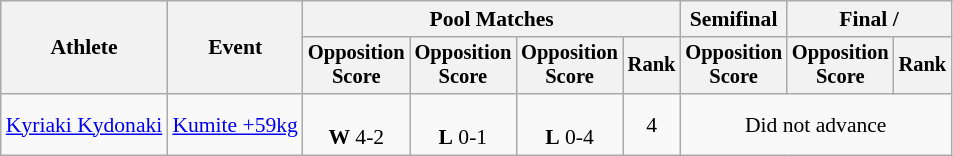<table class="wikitable" style="font-size:90%">
<tr>
<th rowspan=2>Athlete</th>
<th rowspan=2>Event</th>
<th colspan=4>Pool Matches</th>
<th>Semifinal</th>
<th colspan=2>Final / </th>
</tr>
<tr style="font-size:95%">
<th>Opposition<br>Score</th>
<th>Opposition<br>Score</th>
<th>Opposition<br>Score</th>
<th>Rank</th>
<th>Opposition<br>Score</th>
<th>Opposition<br>Score</th>
<th>Rank</th>
</tr>
<tr align=center>
<td align=left><a href='#'>Kyriaki Kydonaki</a></td>
<td align=left><a href='#'>Kumite +59kg</a></td>
<td><br><strong>W</strong> 4-2</td>
<td><br><strong>L</strong> 0-1</td>
<td><br><strong>L</strong> 0-4</td>
<td>4</td>
<td colspan=4>Did not advance</td>
</tr>
</table>
